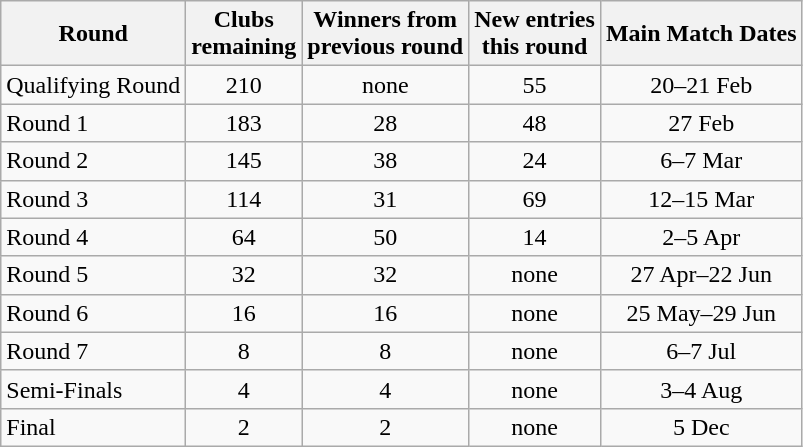<table class="wikitable">
<tr>
<th>Round</th>
<th>Clubs<br>remaining</th>
<th>Winners from<br>previous round</th>
<th>New entries<br>this round</th>
<th>Main Match Dates</th>
</tr>
<tr>
<td>Qualifying Round</td>
<td style="text-align:center;">210</td>
<td style="text-align:center;">none</td>
<td style="text-align:center;">55</td>
<td style="text-align:center;">20–21 Feb</td>
</tr>
<tr>
<td>Round 1</td>
<td style="text-align:center;">183</td>
<td style="text-align:center;">28</td>
<td style="text-align:center;">48</td>
<td style="text-align:center;">27 Feb</td>
</tr>
<tr>
<td>Round 2</td>
<td style="text-align:center;">145</td>
<td style="text-align:center;">38</td>
<td style="text-align:center;">24</td>
<td style="text-align:center;">6–7 Mar</td>
</tr>
<tr>
<td>Round 3</td>
<td style="text-align:center;">114</td>
<td style="text-align:center;">31</td>
<td style="text-align:center;">69</td>
<td style="text-align:center;">12–15 Mar</td>
</tr>
<tr>
<td>Round 4</td>
<td style="text-align:center;">64</td>
<td style="text-align:center;">50</td>
<td style="text-align:center;">14</td>
<td style="text-align:center;">2–5 Apr</td>
</tr>
<tr>
<td>Round 5</td>
<td style="text-align:center;">32</td>
<td style="text-align:center;">32</td>
<td style="text-align:center;">none</td>
<td style="text-align:center;">27 Apr–22 Jun</td>
</tr>
<tr>
<td>Round 6</td>
<td style="text-align:center;">16</td>
<td style="text-align:center;">16</td>
<td style="text-align:center;">none</td>
<td style="text-align:center;">25 May–29 Jun</td>
</tr>
<tr>
<td>Round 7</td>
<td style="text-align:center;">8</td>
<td style="text-align:center;">8</td>
<td style="text-align:center;">none</td>
<td style="text-align:center;">6–7 Jul</td>
</tr>
<tr>
<td>Semi-Finals</td>
<td style="text-align:center;">4</td>
<td style="text-align:center;">4</td>
<td style="text-align:center;">none</td>
<td style="text-align:center;">3–4 Aug</td>
</tr>
<tr>
<td>Final</td>
<td style="text-align:center;">2</td>
<td style="text-align:center;">2</td>
<td style="text-align:center;">none</td>
<td style="text-align:center;">5 Dec</td>
</tr>
</table>
